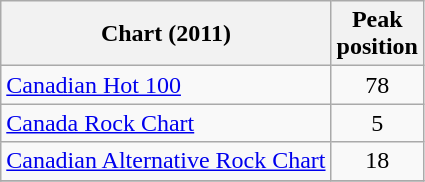<table class="wikitable sortable">
<tr>
<th>Chart (2011)</th>
<th>Peak<br>position</th>
</tr>
<tr>
<td><a href='#'>Canadian Hot 100</a></td>
<td align="center">78</td>
</tr>
<tr>
<td><a href='#'>Canada Rock Chart</a></td>
<td align="center">5</td>
</tr>
<tr>
<td><a href='#'>Canadian Alternative Rock Chart</a></td>
<td align="center">18</td>
</tr>
<tr>
</tr>
</table>
